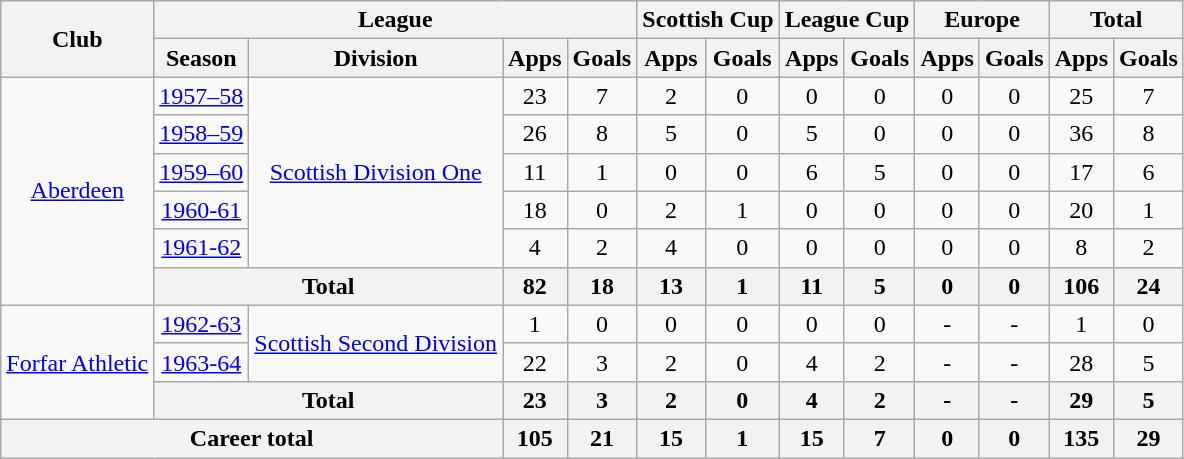<table class="wikitable" style="text-align:center">
<tr>
<th rowspan="2">Club</th>
<th colspan="4">League</th>
<th colspan="2">Scottish Cup</th>
<th colspan="2">League Cup</th>
<th colspan="2">Europe</th>
<th colspan="2">Total</th>
</tr>
<tr>
<th>Season</th>
<th>Division</th>
<th>Apps</th>
<th>Goals</th>
<th>Apps</th>
<th>Goals</th>
<th>Apps</th>
<th>Goals</th>
<th>Apps</th>
<th>Goals</th>
<th>Apps</th>
<th>Goals</th>
</tr>
<tr>
<td rowspan="6"><a href='#'>Aberdeen</a></td>
<td><a href='#'>1957–58</a></td>
<td rowspan="5"><a href='#'>Scottish Division One</a></td>
<td>23</td>
<td>7</td>
<td>2</td>
<td>0</td>
<td>0</td>
<td>0</td>
<td>0</td>
<td>0</td>
<td>25</td>
<td>7</td>
</tr>
<tr>
<td><a href='#'>1958–59</a></td>
<td>26</td>
<td>8</td>
<td>5</td>
<td>0</td>
<td>5</td>
<td>0</td>
<td>0</td>
<td>0</td>
<td>36</td>
<td>8</td>
</tr>
<tr>
<td><a href='#'>1959–60</a></td>
<td>11</td>
<td>1</td>
<td>0</td>
<td>0</td>
<td>6</td>
<td>5</td>
<td>0</td>
<td>0</td>
<td>17</td>
<td>6</td>
</tr>
<tr>
<td><a href='#'>1960-61</a></td>
<td>18</td>
<td>0</td>
<td>2</td>
<td>1</td>
<td>0</td>
<td>0</td>
<td>0</td>
<td>0</td>
<td>20</td>
<td>1</td>
</tr>
<tr>
<td><a href='#'>1961-62</a></td>
<td>4</td>
<td>2</td>
<td>4</td>
<td>0</td>
<td>0</td>
<td>0</td>
<td>0</td>
<td>0</td>
<td>8</td>
<td>2</td>
</tr>
<tr>
<th colspan="2">Total</th>
<th>82</th>
<th>18</th>
<th>13</th>
<th>1</th>
<th>11</th>
<th>5</th>
<th>0</th>
<th>0</th>
<th>106</th>
<th>24</th>
</tr>
<tr>
<td rowspan="3"><a href='#'>Forfar Athletic</a></td>
<td><a href='#'>1962-63</a></td>
<td rowspan="2"><a href='#'>Scottish Second Division</a></td>
<td>1</td>
<td>0</td>
<td>0</td>
<td>0</td>
<td>0</td>
<td>0</td>
<td>-</td>
<td>-</td>
<td>1</td>
<td>0</td>
</tr>
<tr>
<td><a href='#'>1963-64</a></td>
<td>22</td>
<td>3</td>
<td>2</td>
<td>0</td>
<td>4</td>
<td>2</td>
<td>-</td>
<td>-</td>
<td>28</td>
<td>5</td>
</tr>
<tr>
<th colspan="2">Total</th>
<th>23</th>
<th>3</th>
<th>2</th>
<th>0</th>
<th>4</th>
<th>2</th>
<th>-</th>
<th>-</th>
<th>29</th>
<th>5</th>
</tr>
<tr>
<th colspan="3">Career total</th>
<th>105</th>
<th>21</th>
<th>15</th>
<th>1</th>
<th>15</th>
<th>7</th>
<th>0</th>
<th>0</th>
<th>135</th>
<th>29</th>
</tr>
</table>
